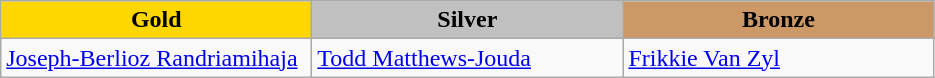<table class="wikitable" style="text-align:left">
<tr align="center">
<td width=200 bgcolor=gold><strong>Gold</strong></td>
<td width=200 bgcolor=silver><strong>Silver</strong></td>
<td width=200 bgcolor=CC9966><strong>Bronze</strong></td>
</tr>
<tr>
<td><a href='#'>Joseph-Berlioz Randriamihaja</a><br><em></em></td>
<td><a href='#'>Todd Matthews-Jouda</a><br><em></em></td>
<td><a href='#'>Frikkie Van Zyl</a><br><em></em></td>
</tr>
</table>
